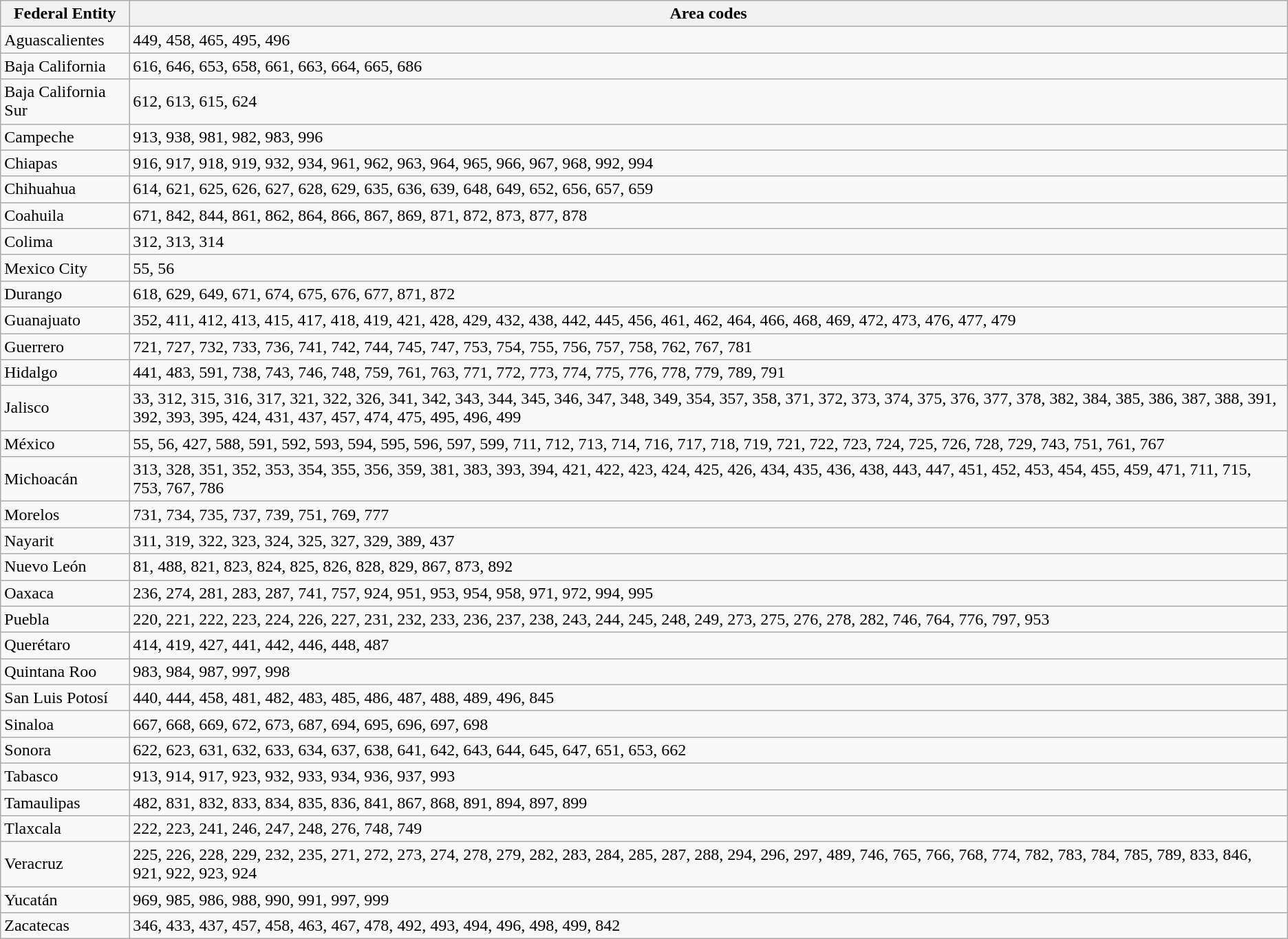<table class="wikitable">
<tr>
<th>Federal Entity</th>
<th>Area codes</th>
</tr>
<tr>
<td>Aguascalientes</td>
<td>449, 458, 465, 495, 496</td>
</tr>
<tr>
<td>Baja California</td>
<td>616, 646, 653, 658, 661, 663, 664, 665, 686</td>
</tr>
<tr>
<td>Baja California Sur</td>
<td>612, 613, 615, 624</td>
</tr>
<tr>
<td>Campeche</td>
<td>913, 938, 981, 982, 983, 996</td>
</tr>
<tr>
<td>Chiapas</td>
<td>916, 917, 918, 919, 932, 934, 961, 962, 963, 964, 965, 966, 967, 968,  992, 994</td>
</tr>
<tr>
<td>Chihuahua</td>
<td>614, 621, 625, 626, 627, 628, 629, 635, 636, 639, 648, 649, 652, 656,  657, 659</td>
</tr>
<tr>
<td>Coahuila</td>
<td>671, 842, 844, 861, 862, 864, 866, 867, 869, 871, 872, 873, 877, 878</td>
</tr>
<tr>
<td>Colima</td>
<td>312, 313, 314</td>
</tr>
<tr>
<td>Mexico City</td>
<td>55, 56</td>
</tr>
<tr>
<td>Durango</td>
<td>618, 629, 649, 671, 674, 675, 676, 677, 871, 872</td>
</tr>
<tr>
<td>Guanajuato</td>
<td>352, 411, 412, 413, 415, 417, 418, 419, 421, 428, 429, 432, 438, 442,  445, 456, 461, 462, 464, 466, 468, 469, 472, 473, 476, 477, 479</td>
</tr>
<tr>
<td>Guerrero</td>
<td>721, 727, 732, 733, 736, 741, 742, 744, 745, 747, 753, 754, 755, 756,  757, 758, 762, 767, 781</td>
</tr>
<tr>
<td>Hidalgo</td>
<td>441, 483, 591, 738, 743, 746, 748, 759, 761, 763, 771, 772, 773, 774,  775, 776, 778, 779, 789, 791</td>
</tr>
<tr>
<td>Jalisco</td>
<td>33, 312, 315, 316, 317, 321, 322, 326, 341, 342, 343, 344, 345, 346, 347,  348, 349, 354, 357, 358, 371, 372, 373, 374, 375, 376, 377, 378, 382, 384,  385, 386, 387, 388, 391, 392, 393, 395, 424, 431, 437, 457, 474, 475, 495,  496, 499</td>
</tr>
<tr>
<td>México</td>
<td>55, 56, 427, 588, 591, 592, 593, 594, 595, 596, 597, 599, 711, 712, 713,  714, 716, 717, 718, 719, 721, 722, 723, 724, 725, 726, 728, 729, 743, 751,  761, 767</td>
</tr>
<tr>
<td>Michoacán</td>
<td>313, 328, 351, 352, 353, 354, 355, 356, 359, 381, 383, 393, 394, 421,  422, 423, 424, 425, 426, 434, 435, 436, 438, 443, 447, 451, 452, 453, 454,  455, 459, 471, 711, 715, 753, 767, 786</td>
</tr>
<tr>
<td>Morelos</td>
<td>731, 734, 735, 737, 739, 751, 769, 777</td>
</tr>
<tr>
<td>Nayarit</td>
<td>311, 319, 322, 323, 324, 325, 327, 329, 389, 437</td>
</tr>
<tr>
<td>Nuevo León</td>
<td>81, 488, 821, 823, 824, 825, 826, 828, 829, 867, 873, 892</td>
</tr>
<tr>
<td>Oaxaca</td>
<td>236, 274, 281, 283, 287, 741, 757, 924, 951, 953, 954, 958, 971, 972,  994, 995</td>
</tr>
<tr>
<td>Puebla</td>
<td>220, 221, 222, 223, 224, 226, 227, 231, 232, 233, 236, 237, 238, 243, 244,  245, 248, 249, 273, 275, 276, 278, 282, 746, 764, 776, 797, 953</td>
</tr>
<tr>
<td>Querétaro</td>
<td>414, 419, 427, 441, 442, 446, 448, 487</td>
</tr>
<tr>
<td>Quintana Roo</td>
<td>983, 984, 987, 997, 998</td>
</tr>
<tr>
<td>San Luis Potosí</td>
<td>440, 444, 458, 481, 482, 483, 485, 486, 487, 488, 489, 496, 845</td>
</tr>
<tr>
<td>Sinaloa</td>
<td>667, 668, 669, 672, 673, 687, 694, 695, 696, 697, 698</td>
</tr>
<tr>
<td>Sonora</td>
<td>622, 623, 631, 632, 633, 634, 637, 638, 641, 642, 643, 644, 645, 647,  651, 653, 662</td>
</tr>
<tr>
<td>Tabasco</td>
<td>913, 914, 917, 923, 932, 933, 934, 936, 937, 993</td>
</tr>
<tr>
<td>Tamaulipas</td>
<td>482, 831, 832, 833, 834, 835, 836, 841, 867, 868, 891, 894, 897, 899</td>
</tr>
<tr>
<td>Tlaxcala</td>
<td>222, 223, 241, 246, 247, 248, 276, 748, 749</td>
</tr>
<tr>
<td>Veracruz</td>
<td>225, 226, 228, 229, 232, 235, 271, 272, 273, 274, 278, 279, 282, 283,  284, 285, 287, 288, 294, 296, 297, 489, 746, 765, 766, 768, 774, 782, 783,  784, 785, 789, 833, 846, 921, 922, 923, 924</td>
</tr>
<tr>
<td>Yucatán</td>
<td>969, 985, 986, 988, 990, 991, 997, 999</td>
</tr>
<tr>
<td>Zacatecas</td>
<td>346, 433, 437, 457, 458, 463, 467, 478, 492, 493, 494, 496, 498, 499, 842</td>
</tr>
</table>
